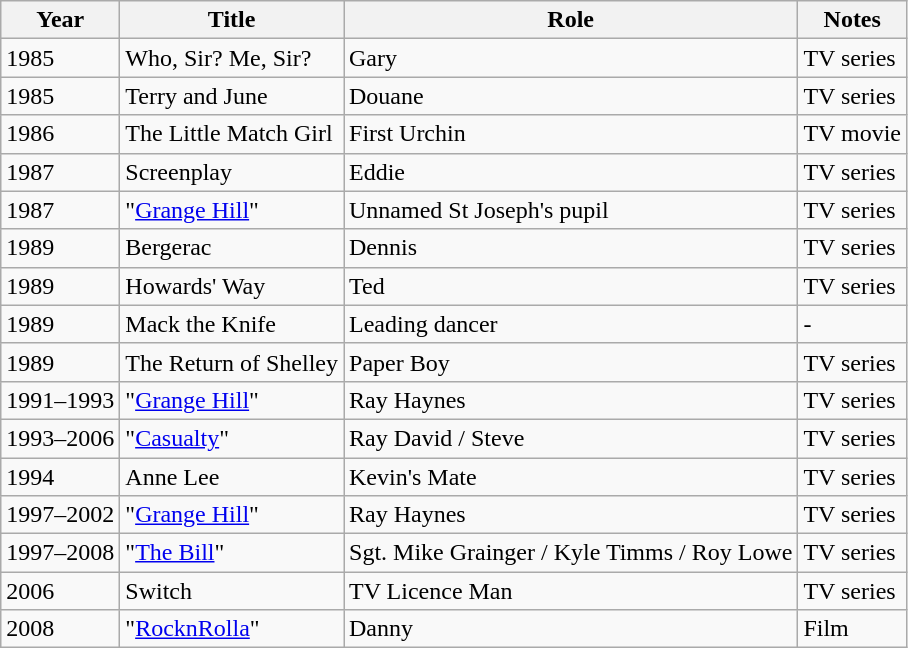<table class="wikitable">
<tr>
<th>Year</th>
<th>Title</th>
<th>Role</th>
<th>Notes</th>
</tr>
<tr>
<td>1985</td>
<td>Who, Sir? Me, Sir?</td>
<td>Gary</td>
<td>TV series</td>
</tr>
<tr>
<td>1985</td>
<td>Terry and June</td>
<td>Douane</td>
<td>TV series</td>
</tr>
<tr>
<td>1986</td>
<td>The Little Match Girl</td>
<td>First Urchin</td>
<td>TV movie</td>
</tr>
<tr>
<td>1987</td>
<td>Screenplay</td>
<td>Eddie</td>
<td>TV series</td>
</tr>
<tr>
<td>1987</td>
<td>"<a href='#'>Grange Hill</a>"</td>
<td>Unnamed St Joseph's pupil</td>
<td>TV series</td>
</tr>
<tr>
<td>1989</td>
<td>Bergerac</td>
<td>Dennis</td>
<td>TV series</td>
</tr>
<tr>
<td>1989</td>
<td>Howards' Way</td>
<td>Ted</td>
<td>TV series</td>
</tr>
<tr>
<td>1989</td>
<td>Mack the Knife</td>
<td>Leading dancer</td>
<td>-</td>
</tr>
<tr>
<td>1989</td>
<td>The Return of Shelley</td>
<td>Paper Boy</td>
<td>TV series</td>
</tr>
<tr>
<td>1991–1993</td>
<td>"<a href='#'>Grange Hill</a>"</td>
<td>Ray Haynes</td>
<td>TV series</td>
</tr>
<tr>
<td>1993–2006</td>
<td>"<a href='#'>Casualty</a>"</td>
<td>Ray David / Steve</td>
<td>TV series</td>
</tr>
<tr>
<td>1994</td>
<td>Anne Lee</td>
<td>Kevin's Mate</td>
<td>TV series</td>
</tr>
<tr>
<td>1997–2002</td>
<td>"<a href='#'>Grange Hill</a>"</td>
<td>Ray Haynes</td>
<td>TV series</td>
</tr>
<tr>
<td>1997–2008</td>
<td>"<a href='#'>The Bill</a>"</td>
<td>Sgt. Mike Grainger / Kyle Timms / Roy Lowe</td>
<td>TV series</td>
</tr>
<tr>
<td>2006</td>
<td>Switch</td>
<td>TV Licence Man</td>
<td>TV series</td>
</tr>
<tr>
<td>2008</td>
<td>"<a href='#'>RocknRolla</a>"</td>
<td>Danny</td>
<td>Film</td>
</tr>
</table>
